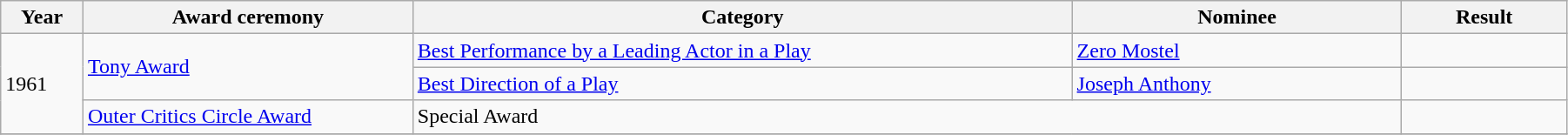<table class="wikitable" width="95%">
<tr>
<th width="5%">Year</th>
<th width="20%">Award ceremony</th>
<th width="40%">Category</th>
<th width="20%">Nominee</th>
<th width="10%">Result</th>
</tr>
<tr>
<td rowspan=3>1961</td>
<td rowspan="2"><a href='#'>Tony Award</a></td>
<td><a href='#'>Best Performance by a Leading Actor in a Play</a></td>
<td><a href='#'>Zero Mostel</a></td>
<td></td>
</tr>
<tr>
<td><a href='#'>Best Direction of a Play</a></td>
<td><a href='#'>Joseph Anthony</a></td>
<td></td>
</tr>
<tr>
<td><a href='#'>Outer Critics Circle Award</a></td>
<td colspan=2>Special Award</td>
<td></td>
</tr>
<tr>
</tr>
</table>
